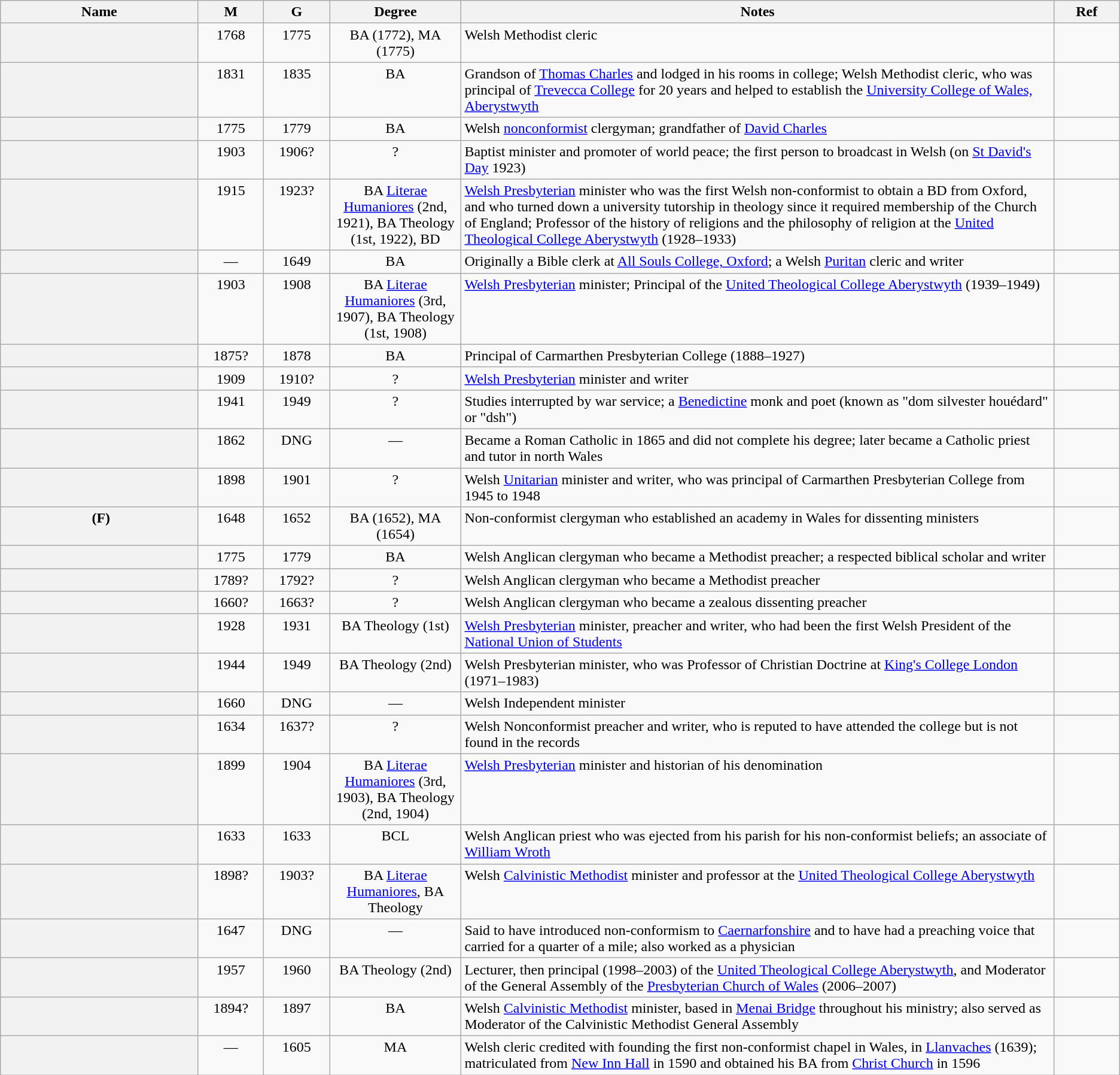<table class="wikitable sortable">
<tr>
<th scope="column" width="15%">Name</th>
<th scope="column" width="5%">M</th>
<th scope="column" width="5%">G</th>
<th scope="column" width="10%" class="unsortable">Degree</th>
<th scope="column" width="45%" class="unsortable">Notes</th>
<th scope="column" width="5%" class="unsortable">Ref</th>
</tr>
<tr valign="top">
<th scope="row"></th>
<td align="center">1768</td>
<td align="center">1775</td>
<td align="center">BA (1772), MA (1775)</td>
<td>Welsh Methodist cleric</td>
<td align="center"></td>
</tr>
<tr valign="top">
<th scope="row"></th>
<td align="center">1831</td>
<td align="center">1835</td>
<td align="center">BA</td>
<td>Grandson of <a href='#'>Thomas Charles</a> and lodged in his rooms in college; Welsh Methodist cleric, who was principal of <a href='#'>Trevecca College</a> for 20 years and helped to establish the <a href='#'>University College of Wales, Aberystwyth</a></td>
<td align="center"></td>
</tr>
<tr valign="top">
<th scope="row"></th>
<td align="center">1775</td>
<td align="center">1779</td>
<td align="center">BA</td>
<td>Welsh <a href='#'>nonconformist</a> clergyman; grandfather of <a href='#'>David Charles</a></td>
<td align="center"></td>
</tr>
<tr valign="top">
<th scope="row"></th>
<td align="center">1903</td>
<td align="center"><span>1906</span>?</td>
<td align="center">?</td>
<td>Baptist minister and promoter of world peace; the first person to broadcast in Welsh (on <a href='#'>St David's Day</a> 1923)</td>
<td align="center"></td>
</tr>
<tr valign="top">
<th scope="row"></th>
<td align="center">1915</td>
<td align="center"><span>1923</span>?</td>
<td align="center">BA <a href='#'>Literae Humaniores</a> (2nd, 1921), BA Theology (1st, 1922), BD</td>
<td><a href='#'>Welsh Presbyterian</a> minister who was the first Welsh non-conformist to obtain a BD from Oxford, and who turned down a university tutorship in theology since it required membership of the Church of England; Professor of the history of religions and the philosophy of religion at the <a href='#'>United Theological College Aberystwyth</a> (1928–1933)</td>
<td align="center"></td>
</tr>
<tr valign="top">
<th scope="row"></th>
<td align="center">—</td>
<td align="center">1649</td>
<td align="center">BA</td>
<td>Originally a Bible clerk at <a href='#'>All Souls College, Oxford</a>; a Welsh <a href='#'>Puritan</a> cleric and writer</td>
<td align="center"></td>
</tr>
<tr valign="top">
<th scope="row"></th>
<td align="center">1903</td>
<td align="center">1908</td>
<td align="center">BA <a href='#'>Literae Humaniores</a> (3rd, 1907), BA Theology (1st, 1908)</td>
<td><a href='#'>Welsh Presbyterian</a> minister; Principal of the <a href='#'>United Theological College Aberystwyth</a> (1939–1949)</td>
<td align="center"></td>
</tr>
<tr valign="top">
<th scope="row"></th>
<td align="center"><span>1875</span>?</td>
<td align="center">1878</td>
<td align="center">BA</td>
<td>Principal of Carmarthen Presbyterian College (1888–1927)</td>
<td align="center"></td>
</tr>
<tr valign="top">
<th scope="row"></th>
<td align="center">1909</td>
<td align="center"><span>1910</span>?</td>
<td align="center">?</td>
<td><a href='#'>Welsh Presbyterian</a> minister and writer</td>
<td align="center"></td>
</tr>
<tr valign="top">
<th scope="row"></th>
<td align="center">1941</td>
<td align="center">1949</td>
<td align="center">?</td>
<td>Studies interrupted by war service; a <a href='#'>Benedictine</a> monk and poet (known as "dom silvester houédard" or "dsh")</td>
<td align="center"></td>
</tr>
<tr valign="top">
<th scope="row"></th>
<td align="center">1862</td>
<td align="center">DNG</td>
<td align="center">—</td>
<td>Became a Roman Catholic in 1865 and did not complete his degree; later became a Catholic priest and tutor in north Wales</td>
<td align="center"></td>
</tr>
<tr valign="top">
<th scope="row"></th>
<td align="center">1898</td>
<td align="center">1901</td>
<td align="center">?</td>
<td>Welsh <a href='#'>Unitarian</a> minister and writer, who was principal of Carmarthen Presbyterian College from 1945 to 1948</td>
<td align="center"></td>
</tr>
<tr valign="top">
<th scope="row"> (F)</th>
<td align="center">1648</td>
<td align="center">1652</td>
<td align="center">BA (1652), MA (1654)</td>
<td>Non-conformist clergyman who established an academy in Wales for dissenting ministers</td>
<td align="center"></td>
</tr>
<tr valign="top">
<th scope="row"></th>
<td align="center">1775</td>
<td align="center">1779</td>
<td align="center">BA</td>
<td>Welsh Anglican clergyman who became a Methodist preacher; a respected biblical scholar and writer</td>
<td align="center"></td>
</tr>
<tr valign="top">
<th scope="row"></th>
<td align="center"><span>1789</span>?</td>
<td align="center"><span>1792</span>?</td>
<td align="center">?</td>
<td>Welsh Anglican clergyman who became a Methodist preacher</td>
<td align="center"></td>
</tr>
<tr valign="top">
<th scope="row"></th>
<td align="center"><span>1660</span>?</td>
<td align="center"><span>1663</span>?</td>
<td align="center">?</td>
<td>Welsh Anglican clergyman who became a zealous dissenting preacher</td>
<td align="center"></td>
</tr>
<tr valign="top">
<th scope="row"></th>
<td align="center">1928</td>
<td align="center">1931</td>
<td align="center">BA Theology (1st)</td>
<td><a href='#'>Welsh Presbyterian</a> minister, preacher and writer, who had been the first Welsh President of the <a href='#'>National Union of Students</a></td>
<td align="center"></td>
</tr>
<tr valign="top">
<th scope="row"></th>
<td align="center">1944</td>
<td align="center">1949</td>
<td align="center">BA Theology (2nd)</td>
<td>Welsh Presbyterian minister, who was Professor of Christian Doctrine at <a href='#'>King's College London</a> (1971–1983)</td>
<td align="center"></td>
</tr>
<tr valign="top">
<th scope="row"></th>
<td align="center">1660</td>
<td align="center">DNG</td>
<td align="center">—</td>
<td>Welsh Independent minister</td>
<td align="center"></td>
</tr>
<tr valign="top">
<th scope="row"></th>
<td align="center">1634</td>
<td align="center"><span>1637</span>?</td>
<td align="center">?</td>
<td>Welsh Nonconformist preacher and writer, who is reputed to have attended the college but is not found in the records</td>
<td align="center"></td>
</tr>
<tr valign="top">
<th scope="row"></th>
<td align="center">1899</td>
<td align="center">1904</td>
<td align="center">BA <a href='#'>Literae Humaniores</a> (3rd, 1903), BA Theology (2nd, 1904)</td>
<td><a href='#'>Welsh Presbyterian</a> minister and historian of his denomination</td>
<td align="center"></td>
</tr>
<tr valign="top">
<th scope="row"></th>
<td align="center">1633</td>
<td align="center">1633</td>
<td align="center">BCL</td>
<td>Welsh Anglican priest who was ejected from his parish for his non-conformist beliefs; an associate of <a href='#'>William Wroth</a></td>
<td align="center"></td>
</tr>
<tr valign="top">
<th scope="row"></th>
<td align="center"><span>1898</span>?</td>
<td align="center"><span>1903</span>?</td>
<td align="center">BA <a href='#'>Literae Humaniores</a>, BA Theology</td>
<td>Welsh <a href='#'>Calvinistic Methodist</a> minister and professor at the <a href='#'>United Theological College Aberystwyth</a></td>
<td align="center"></td>
</tr>
<tr valign="top">
<th scope="row"></th>
<td align="center">1647</td>
<td align="center">DNG</td>
<td align="center">—</td>
<td>Said to have introduced non-conformism to <a href='#'>Caernarfonshire</a> and to have had a preaching voice that carried for a quarter of a mile; also worked as a physician</td>
<td align="center"></td>
</tr>
<tr valign="top">
<th scope="row"></th>
<td align="center">1957</td>
<td align="center">1960</td>
<td align="center">BA Theology (2nd)</td>
<td>Lecturer, then principal (1998–2003) of the <a href='#'>United Theological College Aberystwyth</a>, and Moderator of the General Assembly of the <a href='#'>Presbyterian Church of Wales</a> (2006–2007)</td>
<td align="center"></td>
</tr>
<tr valign="top">
<th scope="row"></th>
<td align="center"><span>1894</span>?</td>
<td align="center">1897</td>
<td align="center">BA</td>
<td>Welsh <a href='#'>Calvinistic Methodist</a> minister, based in <a href='#'>Menai Bridge</a> throughout his ministry; also served as Moderator of the Calvinistic Methodist General Assembly</td>
<td align="center"></td>
</tr>
<tr valign="top">
<th scope="row"></th>
<td align="center">—</td>
<td align="center">1605</td>
<td align="center">MA</td>
<td>Welsh cleric credited with founding the first non-conformist chapel in Wales, in <a href='#'>Llanvaches</a> (1639); matriculated from <a href='#'>New Inn Hall</a> in 1590 and obtained his BA from <a href='#'>Christ Church</a> in 1596</td>
<td align="center"></td>
</tr>
</table>
